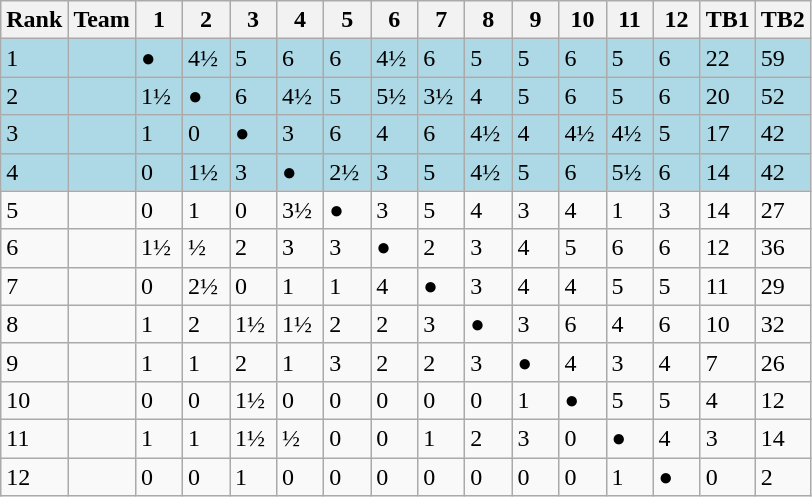<table class="wikitable">
<tr>
<th>Rank</th>
<th>Team</th>
<th style="width:1.5em;">1</th>
<th style="width:1.5em;">2</th>
<th style="width:1.5em;">3</th>
<th style="width:1.5em;">4</th>
<th style="width:1.5em;">5</th>
<th style="width:1.5em;">6</th>
<th style="width:1.5em;">7</th>
<th style="width:1.5em;">8</th>
<th style="width:1.5em;">9</th>
<th style="width:1.5em;">10</th>
<th style="width:1.5em;">11</th>
<th style="width:1.5em;">12</th>
<th>TB1</th>
<th>TB2</th>
</tr>
<tr style="background:lightblue">
<td>1</td>
<td></td>
<td>●</td>
<td>4½</td>
<td>5</td>
<td>6</td>
<td>6</td>
<td>4½</td>
<td>6</td>
<td>5</td>
<td>5</td>
<td>6</td>
<td>5</td>
<td>6</td>
<td>22</td>
<td>59</td>
</tr>
<tr style="background:lightblue">
<td>2</td>
<td></td>
<td>1½</td>
<td>●</td>
<td>6</td>
<td>4½</td>
<td>5</td>
<td>5½</td>
<td>3½</td>
<td>4</td>
<td>5</td>
<td>6</td>
<td>5</td>
<td>6</td>
<td>20</td>
<td>52</td>
</tr>
<tr style="background:lightblue">
<td>3</td>
<td></td>
<td>1</td>
<td>0</td>
<td>●</td>
<td>3</td>
<td>6</td>
<td>4</td>
<td>6</td>
<td>4½</td>
<td>4</td>
<td>4½</td>
<td>4½</td>
<td>5</td>
<td>17</td>
<td>42</td>
</tr>
<tr style="background:lightblue">
<td>4</td>
<td></td>
<td>0</td>
<td>1½</td>
<td>3</td>
<td>●</td>
<td>2½</td>
<td>3</td>
<td>5</td>
<td>4½</td>
<td>5</td>
<td>6</td>
<td>5½</td>
<td>6</td>
<td>14</td>
<td>42</td>
</tr>
<tr>
<td>5</td>
<td></td>
<td>0</td>
<td>1</td>
<td>0</td>
<td>3½</td>
<td>●</td>
<td>3</td>
<td>5</td>
<td>4</td>
<td>3</td>
<td>4</td>
<td>1</td>
<td>3</td>
<td>14</td>
<td>27</td>
</tr>
<tr>
<td>6</td>
<td></td>
<td>1½</td>
<td>½</td>
<td>2</td>
<td>3</td>
<td>3</td>
<td>●</td>
<td>2</td>
<td>3</td>
<td>4</td>
<td>5</td>
<td>6</td>
<td>6</td>
<td>12</td>
<td>36</td>
</tr>
<tr>
<td>7</td>
<td></td>
<td>0</td>
<td>2½</td>
<td>0</td>
<td>1</td>
<td>1</td>
<td>4</td>
<td>●</td>
<td>3</td>
<td>4</td>
<td>4</td>
<td>5</td>
<td>5</td>
<td>11</td>
<td>29</td>
</tr>
<tr>
<td>8</td>
<td></td>
<td>1</td>
<td>2</td>
<td>1½</td>
<td>1½</td>
<td>2</td>
<td>2</td>
<td>3</td>
<td>●</td>
<td>3</td>
<td>6</td>
<td>4</td>
<td>6</td>
<td>10</td>
<td>32</td>
</tr>
<tr>
<td>9</td>
<td></td>
<td>1</td>
<td>1</td>
<td>2</td>
<td>1</td>
<td>3</td>
<td>2</td>
<td>2</td>
<td>3</td>
<td>●</td>
<td>4</td>
<td>3</td>
<td>4</td>
<td>7</td>
<td>26</td>
</tr>
<tr>
<td>10</td>
<td></td>
<td>0</td>
<td>0</td>
<td>1½</td>
<td>0</td>
<td>0</td>
<td>0</td>
<td>0</td>
<td>0</td>
<td>1</td>
<td>●</td>
<td>5</td>
<td>5</td>
<td>4</td>
<td>12</td>
</tr>
<tr>
<td>11</td>
<td></td>
<td>1</td>
<td>1</td>
<td>1½</td>
<td>½</td>
<td>0</td>
<td>0</td>
<td>1</td>
<td>2</td>
<td>3</td>
<td>0</td>
<td>●</td>
<td>4</td>
<td>3</td>
<td>14</td>
</tr>
<tr>
<td>12</td>
<td></td>
<td>0</td>
<td>0</td>
<td>1</td>
<td>0</td>
<td>0</td>
<td>0</td>
<td>0</td>
<td>0</td>
<td>0</td>
<td>0</td>
<td>1</td>
<td>●</td>
<td>0</td>
<td>2</td>
</tr>
</table>
